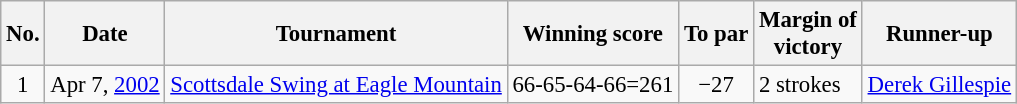<table class="wikitable" style="font-size:95%;">
<tr>
<th>No.</th>
<th>Date</th>
<th>Tournament</th>
<th>Winning score</th>
<th>To par</th>
<th>Margin of<br>victory</th>
<th>Runner-up</th>
</tr>
<tr>
<td align=center>1</td>
<td align=right>Apr 7, <a href='#'>2002</a></td>
<td><a href='#'>Scottsdale Swing at Eagle Mountain</a></td>
<td align=right>66-65-64-66=261</td>
<td align=center>−27</td>
<td>2 strokes</td>
<td> <a href='#'>Derek Gillespie</a></td>
</tr>
</table>
